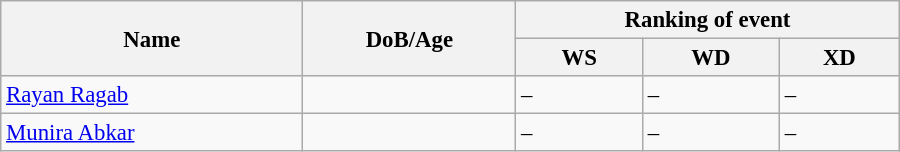<table class="wikitable" style="width:600px; font-size:95%;">
<tr>
<th rowspan="2" align="left">Name</th>
<th rowspan="2" align="left">DoB/Age</th>
<th colspan="3" align="center">Ranking of event</th>
</tr>
<tr>
<th align="center">WS</th>
<th>WD</th>
<th align="center">XD</th>
</tr>
<tr>
<td><a href='#'>Rayan Ragab</a></td>
<td></td>
<td>–</td>
<td>–</td>
<td>–</td>
</tr>
<tr>
<td><a href='#'>Munira Abkar</a></td>
<td></td>
<td>–</td>
<td>–</td>
<td>–</td>
</tr>
</table>
